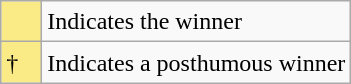<table class="wikitable">
<tr>
<td style="background:#FAEB86; height:20px; width:20px"></td>
<td>Indicates the winner</td>
</tr>
<tr>
<td style="background:#FAEB86; height:20px; width:20px">†</td>
<td>Indicates a posthumous winner</td>
</tr>
</table>
